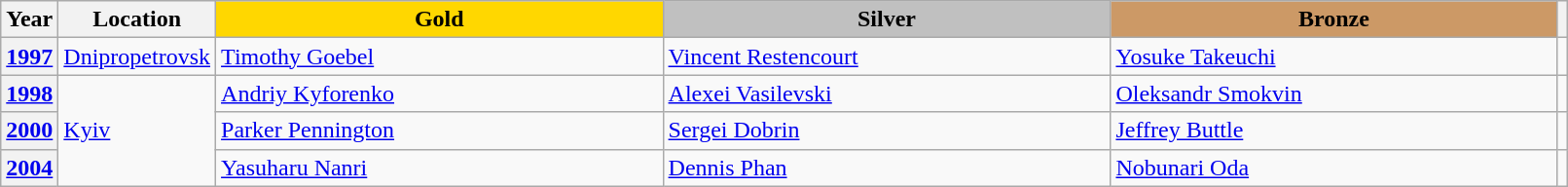<table class="wikitable unsortable" style="text-align:left; width:85%">
<tr>
<th scope="col" style="text-align:center">Year</th>
<th scope="col" style="text-align:center">Location</th>
<td scope="col" style="text-align:center; width:30%; background:gold"><strong>Gold</strong></td>
<td scope="col" style="text-align:center; width:30%; background:silver"><strong>Silver</strong></td>
<td scope="col" style="text-align:center; width:30%; background:#c96"><strong>Bronze</strong></td>
<th scope="col" style="text-align:center"></th>
</tr>
<tr>
<th scope="row" style="text-align:left"><a href='#'>1997</a></th>
<td><a href='#'>Dnipropetrovsk</a></td>
<td> <a href='#'>Timothy Goebel</a></td>
<td> <a href='#'>Vincent Restencourt</a></td>
<td> <a href='#'>Yosuke Takeuchi</a></td>
<td></td>
</tr>
<tr>
<th scope="row" style="text-align:left"><a href='#'>1998</a></th>
<td rowspan="3"><a href='#'>Kyiv</a></td>
<td> <a href='#'>Andriy Kyforenko</a></td>
<td> <a href='#'>Alexei Vasilevski</a></td>
<td> <a href='#'>Oleksandr Smokvin</a></td>
<td></td>
</tr>
<tr>
<th scope="row" style="text-align:left"><a href='#'>2000</a></th>
<td> <a href='#'>Parker Pennington</a></td>
<td> <a href='#'>Sergei Dobrin</a></td>
<td> <a href='#'>Jeffrey Buttle</a></td>
<td></td>
</tr>
<tr>
<th scope="row" style="text-align:left"><a href='#'>2004</a></th>
<td> <a href='#'>Yasuharu Nanri</a></td>
<td> <a href='#'>Dennis Phan</a></td>
<td> <a href='#'>Nobunari Oda</a></td>
<td></td>
</tr>
</table>
